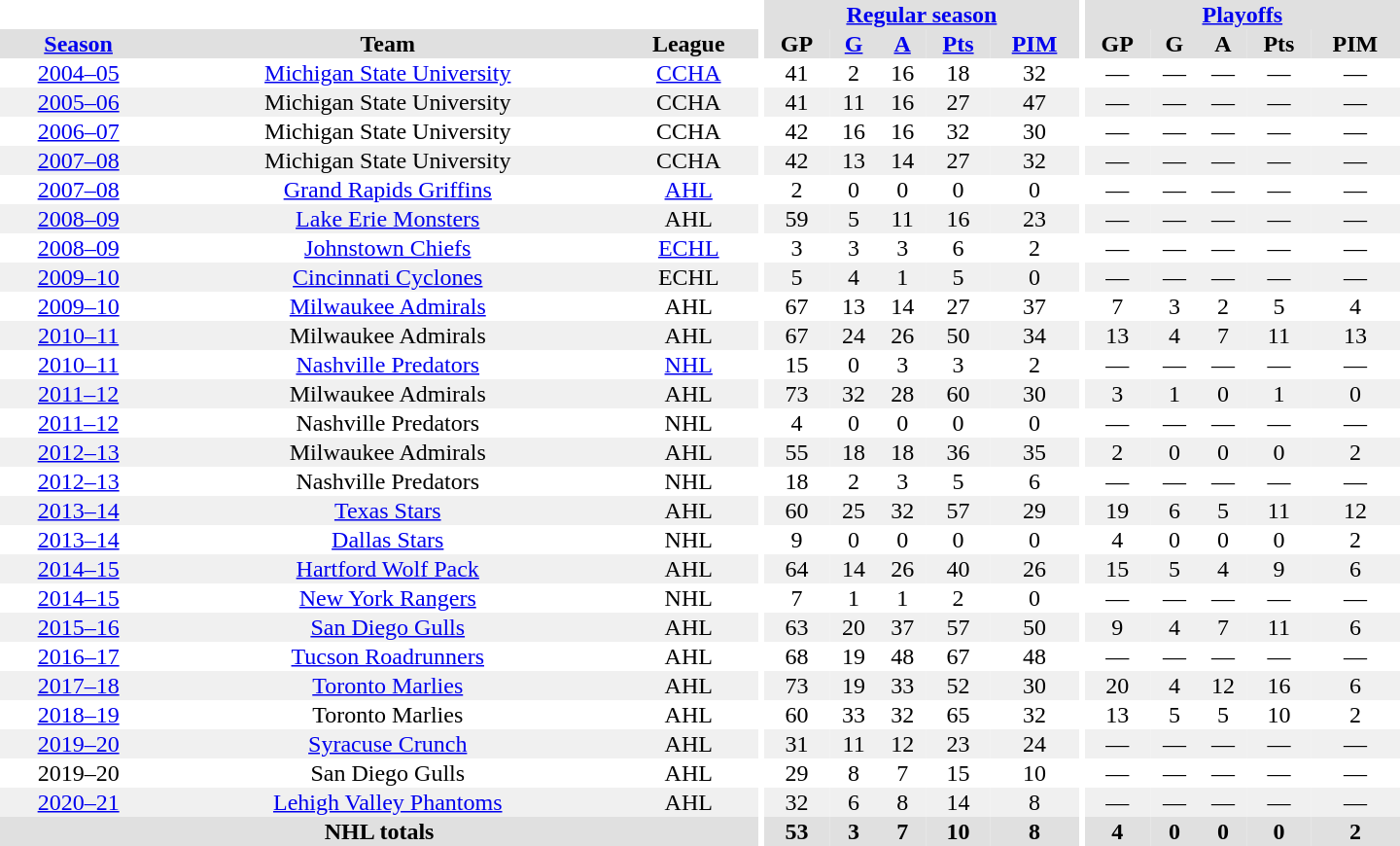<table border="0" cellpadding="1" cellspacing="0" style="text-align:center; width:60em">
<tr bgcolor="#e0e0e0">
<th colspan="3" bgcolor="#ffffff"></th>
<th rowspan="99" bgcolor="#ffffff"></th>
<th colspan="5"><a href='#'>Regular season</a></th>
<th rowspan="99" bgcolor="#ffffff"></th>
<th colspan="5"><a href='#'>Playoffs</a></th>
</tr>
<tr bgcolor="#e0e0e0">
<th><a href='#'>Season</a></th>
<th>Team</th>
<th>League</th>
<th>GP</th>
<th><a href='#'>G</a></th>
<th><a href='#'>A</a></th>
<th><a href='#'>Pts</a></th>
<th><a href='#'>PIM</a></th>
<th>GP</th>
<th>G</th>
<th>A</th>
<th>Pts</th>
<th>PIM</th>
</tr>
<tr ALIGN="center">
<td><a href='#'>2004–05</a></td>
<td><a href='#'>Michigan State University</a></td>
<td><a href='#'>CCHA</a></td>
<td>41</td>
<td>2</td>
<td>16</td>
<td>18</td>
<td>32</td>
<td>—</td>
<td>—</td>
<td>—</td>
<td>—</td>
<td>—</td>
</tr>
<tr ALIGN="center" bgcolor="#f0f0f0">
<td><a href='#'>2005–06</a></td>
<td>Michigan State University</td>
<td>CCHA</td>
<td>41</td>
<td>11</td>
<td>16</td>
<td>27</td>
<td>47</td>
<td>—</td>
<td>—</td>
<td>—</td>
<td>—</td>
<td>—</td>
</tr>
<tr ALIGN="center">
<td><a href='#'>2006–07</a></td>
<td>Michigan State University</td>
<td>CCHA</td>
<td>42</td>
<td>16</td>
<td>16</td>
<td>32</td>
<td>30</td>
<td>—</td>
<td>—</td>
<td>—</td>
<td>—</td>
<td>—</td>
</tr>
<tr ALIGN="center" bgcolor="#f0f0f0">
<td><a href='#'>2007–08</a></td>
<td>Michigan State University</td>
<td>CCHA</td>
<td>42</td>
<td>13</td>
<td>14</td>
<td>27</td>
<td>32</td>
<td>—</td>
<td>—</td>
<td>—</td>
<td>—</td>
<td>—</td>
</tr>
<tr ALIGN="center">
<td><a href='#'>2007–08</a></td>
<td><a href='#'>Grand Rapids Griffins</a></td>
<td><a href='#'>AHL</a></td>
<td>2</td>
<td>0</td>
<td>0</td>
<td>0</td>
<td>0</td>
<td>—</td>
<td>—</td>
<td>—</td>
<td>—</td>
<td>—</td>
</tr>
<tr ALIGN="center" bgcolor="#f0f0f0">
<td><a href='#'>2008–09</a></td>
<td><a href='#'>Lake Erie Monsters</a></td>
<td>AHL</td>
<td>59</td>
<td>5</td>
<td>11</td>
<td>16</td>
<td>23</td>
<td>—</td>
<td>—</td>
<td>—</td>
<td>—</td>
<td>—</td>
</tr>
<tr ALIGN="center">
<td><a href='#'>2008–09</a></td>
<td><a href='#'>Johnstown Chiefs</a></td>
<td><a href='#'>ECHL</a></td>
<td>3</td>
<td>3</td>
<td>3</td>
<td>6</td>
<td>2</td>
<td>—</td>
<td>—</td>
<td>—</td>
<td>—</td>
<td>—</td>
</tr>
<tr ALIGN="center" bgcolor="#f0f0f0">
<td><a href='#'>2009–10</a></td>
<td><a href='#'>Cincinnati Cyclones</a></td>
<td>ECHL</td>
<td>5</td>
<td>4</td>
<td>1</td>
<td>5</td>
<td>0</td>
<td>—</td>
<td>—</td>
<td>—</td>
<td>—</td>
<td>—</td>
</tr>
<tr ALIGN="center">
<td><a href='#'>2009–10</a></td>
<td><a href='#'>Milwaukee Admirals</a></td>
<td>AHL</td>
<td>67</td>
<td>13</td>
<td>14</td>
<td>27</td>
<td>37</td>
<td>7</td>
<td>3</td>
<td>2</td>
<td>5</td>
<td>4</td>
</tr>
<tr ALIGN="center" bgcolor="#f0f0f0">
<td><a href='#'>2010–11</a></td>
<td>Milwaukee Admirals</td>
<td>AHL</td>
<td>67</td>
<td>24</td>
<td>26</td>
<td>50</td>
<td>34</td>
<td>13</td>
<td>4</td>
<td>7</td>
<td>11</td>
<td>13</td>
</tr>
<tr ALIGN="center">
<td><a href='#'>2010–11</a></td>
<td><a href='#'>Nashville Predators</a></td>
<td><a href='#'>NHL</a></td>
<td>15</td>
<td>0</td>
<td>3</td>
<td>3</td>
<td>2</td>
<td>—</td>
<td>—</td>
<td>—</td>
<td>—</td>
<td>—</td>
</tr>
<tr ALIGN="center" bgcolor="#f0f0f0">
<td><a href='#'>2011–12</a></td>
<td>Milwaukee Admirals</td>
<td>AHL</td>
<td>73</td>
<td>32</td>
<td>28</td>
<td>60</td>
<td>30</td>
<td>3</td>
<td>1</td>
<td>0</td>
<td>1</td>
<td>0</td>
</tr>
<tr ALIGN="center">
<td><a href='#'>2011–12</a></td>
<td>Nashville Predators</td>
<td>NHL</td>
<td>4</td>
<td>0</td>
<td>0</td>
<td>0</td>
<td>0</td>
<td>—</td>
<td>—</td>
<td>—</td>
<td>—</td>
<td>—</td>
</tr>
<tr ALIGN="center" bgcolor="#f0f0f0">
<td><a href='#'>2012–13</a></td>
<td>Milwaukee Admirals</td>
<td>AHL</td>
<td>55</td>
<td>18</td>
<td>18</td>
<td>36</td>
<td>35</td>
<td>2</td>
<td>0</td>
<td>0</td>
<td>0</td>
<td>2</td>
</tr>
<tr ALIGN="center">
<td><a href='#'>2012–13</a></td>
<td>Nashville Predators</td>
<td>NHL</td>
<td>18</td>
<td>2</td>
<td>3</td>
<td>5</td>
<td>6</td>
<td>—</td>
<td>—</td>
<td>—</td>
<td>—</td>
<td>—</td>
</tr>
<tr ALIGN="center" bgcolor="#f0f0f0">
<td><a href='#'>2013–14</a></td>
<td><a href='#'>Texas Stars</a></td>
<td>AHL</td>
<td>60</td>
<td>25</td>
<td>32</td>
<td>57</td>
<td>29</td>
<td>19</td>
<td>6</td>
<td>5</td>
<td>11</td>
<td>12</td>
</tr>
<tr ALIGN="center">
<td><a href='#'>2013–14</a></td>
<td><a href='#'>Dallas Stars</a></td>
<td>NHL</td>
<td>9</td>
<td>0</td>
<td>0</td>
<td>0</td>
<td>0</td>
<td>4</td>
<td>0</td>
<td>0</td>
<td>0</td>
<td>2</td>
</tr>
<tr ALIGN="center" bgcolor="#f0f0f0">
<td><a href='#'>2014–15</a></td>
<td><a href='#'>Hartford Wolf Pack</a></td>
<td>AHL</td>
<td>64</td>
<td>14</td>
<td>26</td>
<td>40</td>
<td>26</td>
<td>15</td>
<td>5</td>
<td>4</td>
<td>9</td>
<td>6</td>
</tr>
<tr ALIGN="center">
<td><a href='#'>2014–15</a></td>
<td><a href='#'>New York Rangers</a></td>
<td>NHL</td>
<td>7</td>
<td>1</td>
<td>1</td>
<td>2</td>
<td>0</td>
<td>—</td>
<td>—</td>
<td>—</td>
<td>—</td>
<td>—</td>
</tr>
<tr ALIGN="center" bgcolor="#f0f0f0">
<td><a href='#'>2015–16</a></td>
<td><a href='#'>San Diego Gulls</a></td>
<td>AHL</td>
<td>63</td>
<td>20</td>
<td>37</td>
<td>57</td>
<td>50</td>
<td>9</td>
<td>4</td>
<td>7</td>
<td>11</td>
<td>6</td>
</tr>
<tr ALIGN="center">
<td><a href='#'>2016–17</a></td>
<td><a href='#'>Tucson Roadrunners</a></td>
<td>AHL</td>
<td>68</td>
<td>19</td>
<td>48</td>
<td>67</td>
<td>48</td>
<td>—</td>
<td>—</td>
<td>—</td>
<td>—</td>
<td>—</td>
</tr>
<tr ALIGN="center" bgcolor="#f0f0f0">
<td><a href='#'>2017–18</a></td>
<td><a href='#'>Toronto Marlies</a></td>
<td>AHL</td>
<td>73</td>
<td>19</td>
<td>33</td>
<td>52</td>
<td>30</td>
<td>20</td>
<td>4</td>
<td>12</td>
<td>16</td>
<td>6</td>
</tr>
<tr ALIGN="center">
<td><a href='#'>2018–19</a></td>
<td>Toronto Marlies</td>
<td>AHL</td>
<td>60</td>
<td>33</td>
<td>32</td>
<td>65</td>
<td>32</td>
<td>13</td>
<td>5</td>
<td>5</td>
<td>10</td>
<td>2</td>
</tr>
<tr ALIGN="center" bgcolor="#f0f0f0">
<td><a href='#'>2019–20</a></td>
<td><a href='#'>Syracuse Crunch</a></td>
<td>AHL</td>
<td>31</td>
<td>11</td>
<td>12</td>
<td>23</td>
<td>24</td>
<td>—</td>
<td>—</td>
<td>—</td>
<td>—</td>
<td>—</td>
</tr>
<tr ALIGN="center">
<td>2019–20</td>
<td>San Diego Gulls</td>
<td>AHL</td>
<td>29</td>
<td>8</td>
<td>7</td>
<td>15</td>
<td>10</td>
<td>—</td>
<td>—</td>
<td>—</td>
<td>—</td>
<td>—</td>
</tr>
<tr ALIGN="center" bgcolor="#f0f0f0">
<td><a href='#'>2020–21</a></td>
<td><a href='#'>Lehigh Valley Phantoms</a></td>
<td>AHL</td>
<td>32</td>
<td>6</td>
<td>8</td>
<td>14</td>
<td>8</td>
<td>—</td>
<td>—</td>
<td>—</td>
<td>—</td>
<td>—</td>
</tr>
<tr bgcolor="#e0e0e0">
<th colspan="3">NHL totals</th>
<th>53</th>
<th>3</th>
<th>7</th>
<th>10</th>
<th>8</th>
<th>4</th>
<th>0</th>
<th>0</th>
<th>0</th>
<th>2</th>
</tr>
</table>
